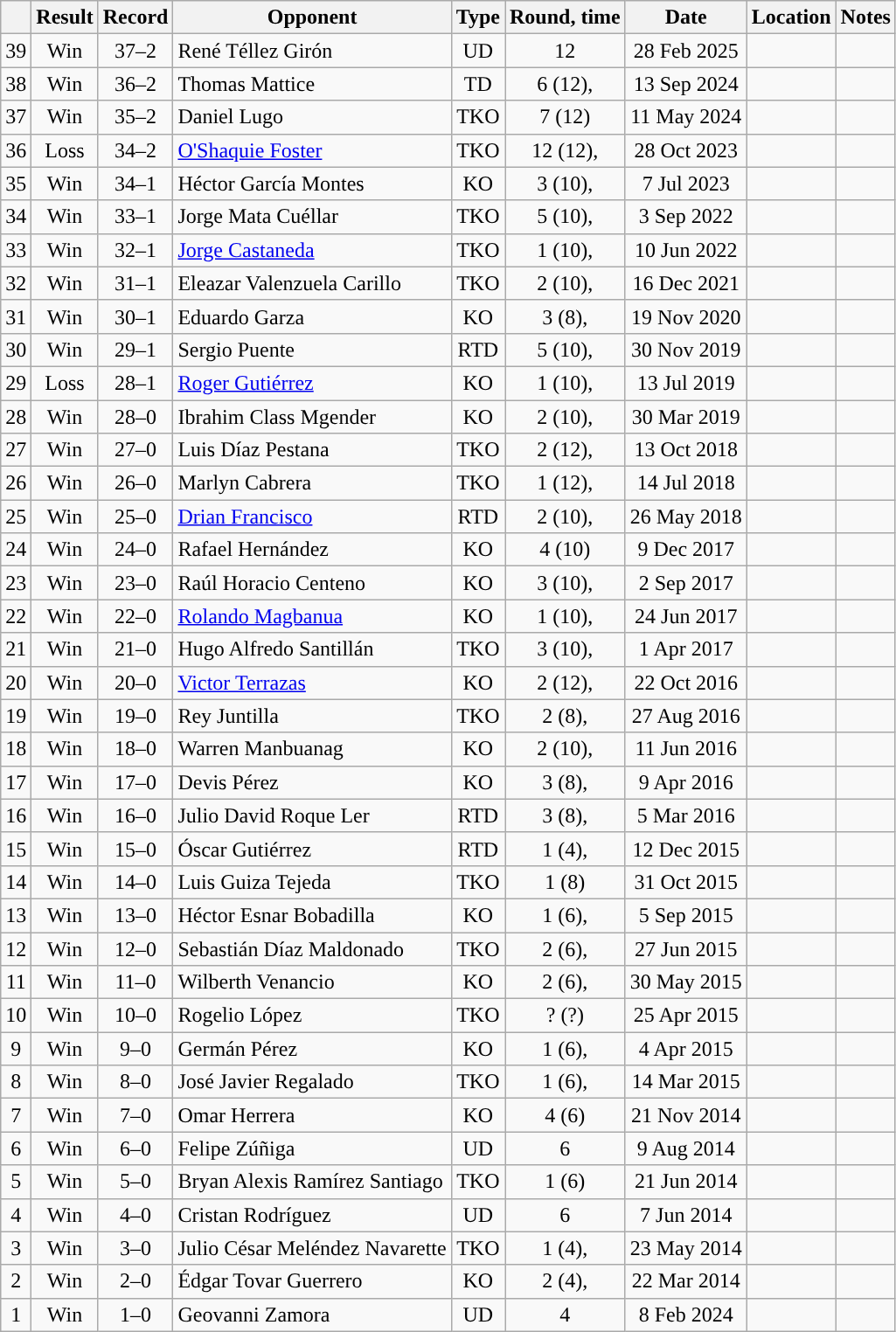<table class="wikitable" style="text-align:center">
<tr>
<th></th>
<th>Result</th>
<th>Record</th>
<th>Opponent</th>
<th>Type</th>
<th>Round, time</th>
<th>Date</th>
<th>Location</th>
<th>Notes</th>
</tr>
<tr>
<td>39</td>
<td>Win</td>
<td>37–2</td>
<td style="text-align:left;">René Téllez Girón</td>
<td>UD</td>
<td>12</td>
<td>28 Feb 2025</td>
<td style="text-align:left;"></td>
<td></td>
</tr>
<tr>
<td>38</td>
<td>Win</td>
<td>36–2</td>
<td style="text-align:left;">Thomas Mattice</td>
<td>TD</td>
<td>6 (12), </td>
<td>13 Sep 2024</td>
<td style="text-align:left;"></td>
<td style="text-align:left;"></td>
</tr>
<tr>
<td>37</td>
<td>Win</td>
<td>35–2</td>
<td style="text-align:left;">Daniel Lugo</td>
<td>TKO</td>
<td>7 (12)</td>
<td>11 May 2024</td>
<td style="text-align:left;"></td>
<td style="text-align:left;"></td>
</tr>
<tr>
<td>36</td>
<td>Loss</td>
<td>34–2</td>
<td style="text-align:left;"><a href='#'>O'Shaquie Foster</a></td>
<td>TKO</td>
<td>12 (12), </td>
<td>28 Oct 2023</td>
<td style="text-align:left;"></td>
<td style="text-align:left;"></td>
</tr>
<tr>
<td>35</td>
<td>Win</td>
<td>34–1</td>
<td style="text-align:left;">Héctor García Montes</td>
<td>KO</td>
<td>3 (10), </td>
<td>7 Jul 2023</td>
<td style="text-align:left;"></td>
<td></td>
</tr>
<tr>
<td>34</td>
<td>Win</td>
<td>33–1</td>
<td style="text-align:left;">Jorge Mata Cuéllar</td>
<td>TKO</td>
<td>5 (10), </td>
<td>3 Sep 2022</td>
<td style="text-align:left;"></td>
<td style="text-align:left;"></td>
</tr>
<tr>
<td>33</td>
<td>Win</td>
<td>32–1</td>
<td style="text-align:left;"><a href='#'>Jorge Castaneda</a></td>
<td>TKO</td>
<td>1 (10), </td>
<td>10 Jun 2022</td>
<td style="text-align:left;"></td>
<td style="text-align:left;"></td>
</tr>
<tr>
<td>32</td>
<td>Win</td>
<td>31–1</td>
<td style="text-align:left;">Eleazar Valenzuela Carillo</td>
<td>TKO</td>
<td>2 (10), </td>
<td>16 Dec 2021</td>
<td style="text-align:left;"></td>
<td></td>
</tr>
<tr>
<td>31</td>
<td>Win</td>
<td>30–1</td>
<td style="text-align:left;">Eduardo Garza</td>
<td>KO</td>
<td>3 (8), </td>
<td>19 Nov 2020</td>
<td style="text-align:left;"></td>
<td></td>
</tr>
<tr>
<td>30</td>
<td>Win</td>
<td>29–1</td>
<td style="text-align:left;">Sergio Puente</td>
<td>RTD</td>
<td>5 (10), </td>
<td>30 Nov 2019</td>
<td style="text-align:left;"></td>
<td></td>
</tr>
<tr>
<td>29</td>
<td>Loss</td>
<td>28–1</td>
<td style="text-align:left;"><a href='#'>Roger Gutiérrez</a></td>
<td>KO</td>
<td>1 (10), </td>
<td>13 Jul 2019</td>
<td style="text-align:left;"></td>
<td></td>
</tr>
<tr>
<td>28</td>
<td>Win</td>
<td>28–0</td>
<td style="text-align:left;">Ibrahim Class Mgender</td>
<td>KO</td>
<td>2 (10), </td>
<td>30 Mar 2019</td>
<td style="text-align:left;"></td>
<td></td>
</tr>
<tr>
<td>27</td>
<td>Win</td>
<td>27–0</td>
<td style="text-align:left;">Luis Díaz Pestana</td>
<td>TKO</td>
<td>2 (12), </td>
<td>13 Oct 2018</td>
<td style="text-align:left;"></td>
<td style="text-align:left;"></td>
</tr>
<tr>
<td>26</td>
<td>Win</td>
<td>26–0</td>
<td style="text-align:left;">Marlyn Cabrera</td>
<td>TKO</td>
<td>1 (12), </td>
<td>14 Jul 2018</td>
<td style="text-align:left;"></td>
<td style="text-align:left;"></td>
</tr>
<tr>
<td>25</td>
<td>Win</td>
<td>25–0</td>
<td style="text-align:left;"><a href='#'>Drian Francisco</a></td>
<td>RTD</td>
<td>2 (10), </td>
<td>26 May 2018</td>
<td style="text-align:left;"></td>
<td></td>
</tr>
<tr>
<td>24</td>
<td>Win</td>
<td>24–0</td>
<td style="text-align:left;">Rafael Hernández</td>
<td>KO</td>
<td>4 (10)</td>
<td>9 Dec 2017</td>
<td style="text-align:left;"></td>
<td style="text-align:left;"></td>
</tr>
<tr>
<td>23</td>
<td>Win</td>
<td>23–0</td>
<td style="text-align:left;">Raúl Horacio Centeno</td>
<td>KO</td>
<td>3 (10), </td>
<td>2 Sep 2017</td>
<td style="text-align:left;"></td>
<td style="text-align:left;"></td>
</tr>
<tr>
<td>22</td>
<td>Win</td>
<td>22–0</td>
<td style="text-align:left;"><a href='#'>Rolando Magbanua</a></td>
<td>KO</td>
<td>1 (10), </td>
<td>24 Jun 2017</td>
<td style="text-align:left;"></td>
<td style="text-align:left;"></td>
</tr>
<tr>
<td>21</td>
<td>Win</td>
<td>21–0</td>
<td style="text-align:left;">Hugo Alfredo Santillán</td>
<td>TKO</td>
<td>3 (10), </td>
<td>1 Apr 2017</td>
<td style="text-align:left;"></td>
<td style="text-align:left;"></td>
</tr>
<tr>
<td>20</td>
<td>Win</td>
<td>20–0</td>
<td style="text-align:left;"><a href='#'>Victor Terrazas</a></td>
<td>KO</td>
<td>2 (12), </td>
<td>22 Oct 2016</td>
<td style="text-align:left;"></td>
<td style="text-align:left;"></td>
</tr>
<tr>
<td>19</td>
<td>Win</td>
<td>19–0</td>
<td style="text-align:left;">Rey Juntilla</td>
<td>TKO</td>
<td>2 (8), </td>
<td>27 Aug 2016</td>
<td style="text-align:left;"></td>
<td></td>
</tr>
<tr>
<td>18</td>
<td>Win</td>
<td>18–0</td>
<td style="text-align:left;">Warren Manbuanag</td>
<td>KO</td>
<td>2 (10), </td>
<td>11 Jun 2016</td>
<td style="text-align:left;"></td>
<td></td>
</tr>
<tr>
<td>17</td>
<td>Win</td>
<td>17–0</td>
<td style="text-align:left;">Devis Pérez</td>
<td>KO</td>
<td>3 (8), </td>
<td>9 Apr 2016</td>
<td style="text-align:left;"></td>
<td></td>
</tr>
<tr>
<td>16</td>
<td>Win</td>
<td>16–0</td>
<td style="text-align:left;">Julio David Roque Ler</td>
<td>RTD</td>
<td>3 (8), </td>
<td>5 Mar 2016</td>
<td style="text-align:left;"></td>
<td></td>
</tr>
<tr>
<td>15</td>
<td>Win</td>
<td>15–0</td>
<td style="text-align:left;">Óscar Gutiérrez</td>
<td>RTD</td>
<td>1 (4), </td>
<td>12 Dec 2015</td>
<td style="text-align:left;"></td>
<td></td>
</tr>
<tr>
<td>14</td>
<td>Win</td>
<td>14–0</td>
<td style="text-align:left;">Luis Guiza Tejeda</td>
<td>TKO</td>
<td>1 (8)</td>
<td>31 Oct 2015</td>
<td style="text-align:left;"></td>
<td></td>
</tr>
<tr>
<td>13</td>
<td>Win</td>
<td>13–0</td>
<td style="text-align:left;">Héctor Esnar Bobadilla</td>
<td>KO</td>
<td>1 (6), </td>
<td>5 Sep 2015</td>
<td style="text-align:left;"></td>
<td></td>
</tr>
<tr>
<td>12</td>
<td>Win</td>
<td>12–0</td>
<td style="text-align:left;">Sebastián Díaz Maldonado</td>
<td>TKO</td>
<td>2 (6), </td>
<td>27 Jun 2015</td>
<td style="text-align:left;"></td>
<td></td>
</tr>
<tr>
<td>11</td>
<td>Win</td>
<td>11–0</td>
<td style="text-align:left;">Wilberth Venancio</td>
<td>KO</td>
<td>2 (6), </td>
<td>30 May 2015</td>
<td style="text-align:left;"></td>
<td></td>
</tr>
<tr>
<td>10</td>
<td>Win</td>
<td>10–0</td>
<td style="text-align:left;">Rogelio López</td>
<td>TKO</td>
<td>? (?)</td>
<td>25 Apr 2015</td>
<td style="text-align:left;"></td>
<td></td>
</tr>
<tr>
<td>9</td>
<td>Win</td>
<td>9–0</td>
<td style="text-align:left;">Germán Pérez</td>
<td>KO</td>
<td>1 (6), </td>
<td>4 Apr 2015</td>
<td style="text-align:left;"></td>
<td></td>
</tr>
<tr>
<td>8</td>
<td>Win</td>
<td>8–0</td>
<td style="text-align:left;">José Javier Regalado</td>
<td>TKO</td>
<td>1 (6), </td>
<td>14 Mar 2015</td>
<td style="text-align:left;"></td>
<td></td>
</tr>
<tr>
<td>7</td>
<td>Win</td>
<td>7–0</td>
<td style="text-align:left;">Omar Herrera</td>
<td>KO</td>
<td>4 (6)</td>
<td>21 Nov 2014</td>
<td style="text-align:left;"></td>
<td></td>
</tr>
<tr>
<td>6</td>
<td>Win</td>
<td>6–0</td>
<td style="text-align:left;">Felipe Zúñiga</td>
<td>UD</td>
<td>6</td>
<td>9 Aug 2014</td>
<td style="text-align:left;"></td>
<td></td>
</tr>
<tr>
<td>5</td>
<td>Win</td>
<td>5–0</td>
<td style="text-align:left;">Bryan Alexis Ramírez Santiago</td>
<td>TKO</td>
<td>1 (6)</td>
<td>21 Jun 2014</td>
<td style="text-align:left;"></td>
<td></td>
</tr>
<tr>
<td>4</td>
<td>Win</td>
<td>4–0</td>
<td style="text-align:left;">Cristan Rodríguez</td>
<td>UD</td>
<td>6</td>
<td>7 Jun 2014</td>
<td style="text-align:left;"></td>
<td></td>
</tr>
<tr>
<td>3</td>
<td>Win</td>
<td>3–0</td>
<td style="text-align:left;">Julio César Meléndez Navarette</td>
<td>TKO</td>
<td>1 (4), </td>
<td>23 May 2014</td>
<td style="text-align:left;"></td>
<td></td>
</tr>
<tr>
<td>2</td>
<td>Win</td>
<td>2–0</td>
<td style="text-align:left;">Édgar Tovar Guerrero</td>
<td>KO</td>
<td>2 (4), </td>
<td>22 Mar 2014</td>
<td style="text-align:left;"></td>
<td></td>
</tr>
<tr>
<td>1</td>
<td>Win</td>
<td>1–0</td>
<td style="text-align:left;">Geovanni Zamora</td>
<td>UD</td>
<td>4</td>
<td>8 Feb 2024</td>
<td style="text-align:left;"></td>
<td></td>
</tr>
</table>
